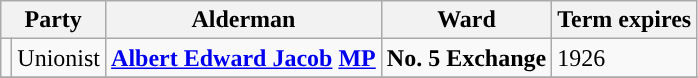<table class="wikitable">
<tr>
<th colspan="2">Party</th>
<th>Alderman</th>
<th>Ward</th>
<th>Term expires</th>
</tr>
<tr>
<td style="background-color:"></td>
<td>Unionist</td>
<td><strong><a href='#'>Albert Edward Jacob</a> <a href='#'>MP</a></strong></td>
<td><strong>No. 5 Exchange</strong></td>
<td>1926</td>
</tr>
<tr>
</tr>
</table>
